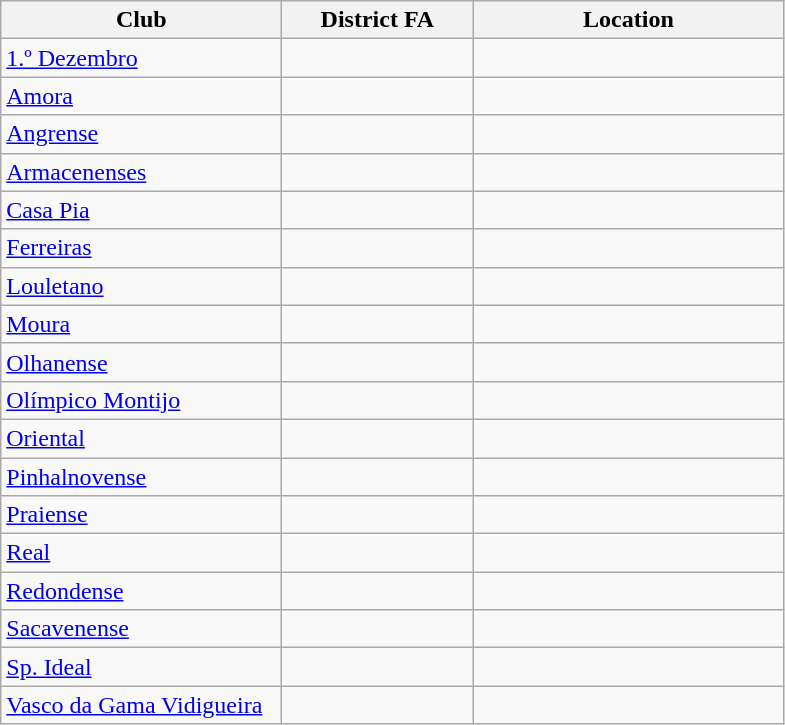<table class="wikitable sortable">
<tr>
<th width=180>Club</th>
<th width=120>District FA</th>
<th width=200>Location</th>
</tr>
<tr>
<td><a href='#'>1.º Dezembro</a></td>
<td></td>
<td></td>
</tr>
<tr>
<td><a href='#'>Amora</a></td>
<td></td>
<td></td>
</tr>
<tr>
<td><a href='#'>Angrense</a></td>
<td></td>
<td></td>
</tr>
<tr>
<td><a href='#'>Armacenenses</a></td>
<td></td>
<td></td>
</tr>
<tr>
<td><a href='#'>Casa Pia</a></td>
<td></td>
<td></td>
</tr>
<tr>
<td><a href='#'>Ferreiras</a></td>
<td></td>
<td></td>
</tr>
<tr>
<td><a href='#'>Louletano</a></td>
<td></td>
<td></td>
</tr>
<tr>
<td><a href='#'>Moura</a></td>
<td></td>
<td></td>
</tr>
<tr>
<td><a href='#'>Olhanense</a></td>
<td></td>
<td></td>
</tr>
<tr>
<td><a href='#'>Olímpico Montijo</a></td>
<td></td>
<td></td>
</tr>
<tr>
<td><a href='#'>Oriental</a></td>
<td></td>
<td></td>
</tr>
<tr>
<td><a href='#'>Pinhalnovense</a></td>
<td></td>
<td></td>
</tr>
<tr>
<td><a href='#'>Praiense</a></td>
<td></td>
<td></td>
</tr>
<tr>
<td><a href='#'>Real</a></td>
<td></td>
<td></td>
</tr>
<tr>
<td><a href='#'>Redondense</a></td>
<td></td>
<td></td>
</tr>
<tr>
<td><a href='#'>Sacavenense</a></td>
<td></td>
<td></td>
</tr>
<tr>
<td><a href='#'>Sp. Ideal</a></td>
<td></td>
<td></td>
</tr>
<tr>
<td><a href='#'>Vasco da Gama Vidigueira</a></td>
<td></td>
<td></td>
</tr>
</table>
